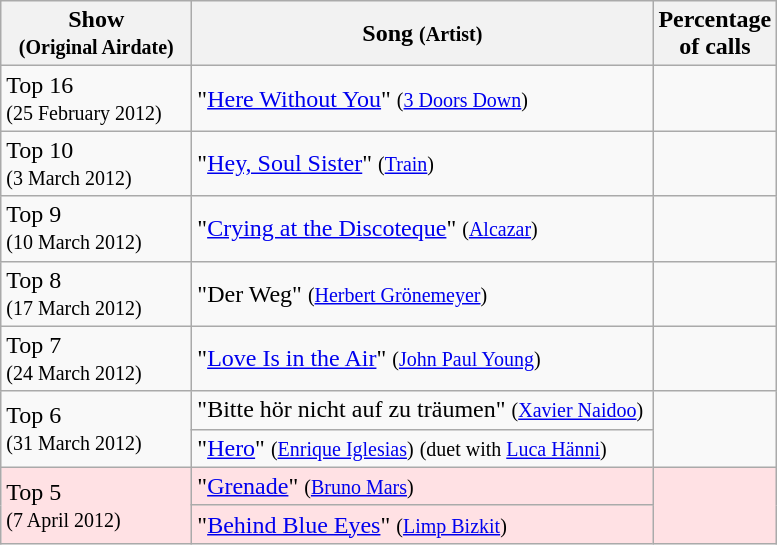<table class="wikitable">
<tr ">
<th style="width:120px;">Show<br><small>(Original Airdate)</small></th>
<th style="width:300px;">Song <small>(Artist)</small></th>
<th style="width:28px;">Percentage of calls</th>
</tr>
<tr>
<td align="left">Top 16<br><small>(25 February 2012)</small></td>
<td align="left">"<a href='#'>Here Without You</a>" <small>(<a href='#'>3 Doors Down</a>)</small></td>
<td style="text-align:center;"></td>
</tr>
<tr>
<td align="left">Top 10<br><small>(3 March 2012)</small></td>
<td align="left">"<a href='#'>Hey, Soul Sister</a>" <small>(<a href='#'>Train</a>)</small></td>
<td style="text-align:center;"></td>
</tr>
<tr>
<td align="left">Top 9<br><small>(10 March 2012)</small></td>
<td align="left">"<a href='#'>Crying at the Discoteque</a>" <small>(<a href='#'>Alcazar</a>)</small></td>
<td style="text-align:center;"></td>
</tr>
<tr>
<td align="left">Top 8<br><small>(17 March 2012)</small></td>
<td align="left">"Der Weg" <small>(<a href='#'>Herbert Grönemeyer</a>)</small></td>
<td style="text-align:center;"></td>
</tr>
<tr>
<td align="left">Top 7<br><small>(24 March 2012)</small></td>
<td align="left">"<a href='#'>Love Is in the Air</a>" <small>(<a href='#'>John Paul Young</a>)</small></td>
<td style="text-align:center;"></td>
</tr>
<tr>
<td align="left" rowspan=2>Top 6<br><small>(31 March 2012)</small></td>
<td align="left">"Bitte hör nicht auf zu träumen" <small>(<a href='#'>Xavier Naidoo</a>)</small></td>
<td style="text-align:center;" rowspan=2></td>
</tr>
<tr>
<td align="left">"<a href='#'>Hero</a>" <small>(<a href='#'>Enrique Iglesias</a>)</small> <small>(duet with <a href='#'>Luca Hänni</a>)</small></td>
</tr>
<tr bgcolor="#FFE1E4">
<td align="left" rowspan=2>Top 5<br><small>(7 April 2012)</small></td>
<td align="left">"<a href='#'>Grenade</a>" <small>(<a href='#'>Bruno Mars</a>)</small></td>
<td style="text-align:center;" rowspan=2></td>
</tr>
<tr bgcolor="#FFE1E4">
<td align="left">"<a href='#'>Behind Blue Eyes</a>" <small>(<a href='#'>Limp Bizkit</a>)</small></td>
</tr>
</table>
